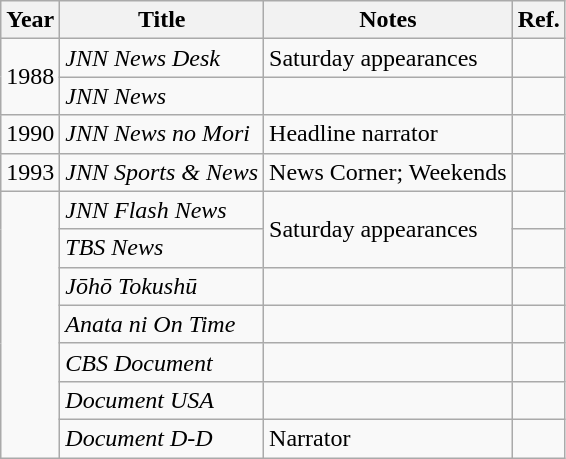<table class="wikitable">
<tr>
<th>Year</th>
<th>Title</th>
<th>Notes</th>
<th>Ref.</th>
</tr>
<tr>
<td rowspan="2">1988</td>
<td><em>JNN News Desk</em></td>
<td>Saturday appearances</td>
<td></td>
</tr>
<tr>
<td><em>JNN News</em></td>
<td></td>
<td></td>
</tr>
<tr>
<td>1990</td>
<td><em>JNN News no Mori</em></td>
<td>Headline narrator</td>
<td></td>
</tr>
<tr>
<td>1993</td>
<td><em>JNN Sports & News</em></td>
<td>News Corner; Weekends</td>
<td></td>
</tr>
<tr>
<td rowspan="7"></td>
<td><em>JNN Flash News</em></td>
<td rowspan="2">Saturday appearances</td>
<td></td>
</tr>
<tr>
<td><em>TBS News</em></td>
<td></td>
</tr>
<tr>
<td><em>Jōhō Tokushū</em></td>
<td></td>
<td></td>
</tr>
<tr>
<td><em>Anata ni On Time</em></td>
<td></td>
<td></td>
</tr>
<tr>
<td><em>CBS Document</em></td>
<td></td>
<td></td>
</tr>
<tr>
<td><em>Document USA</em></td>
<td></td>
<td></td>
</tr>
<tr>
<td><em>Document D-D</em></td>
<td>Narrator</td>
<td></td>
</tr>
</table>
